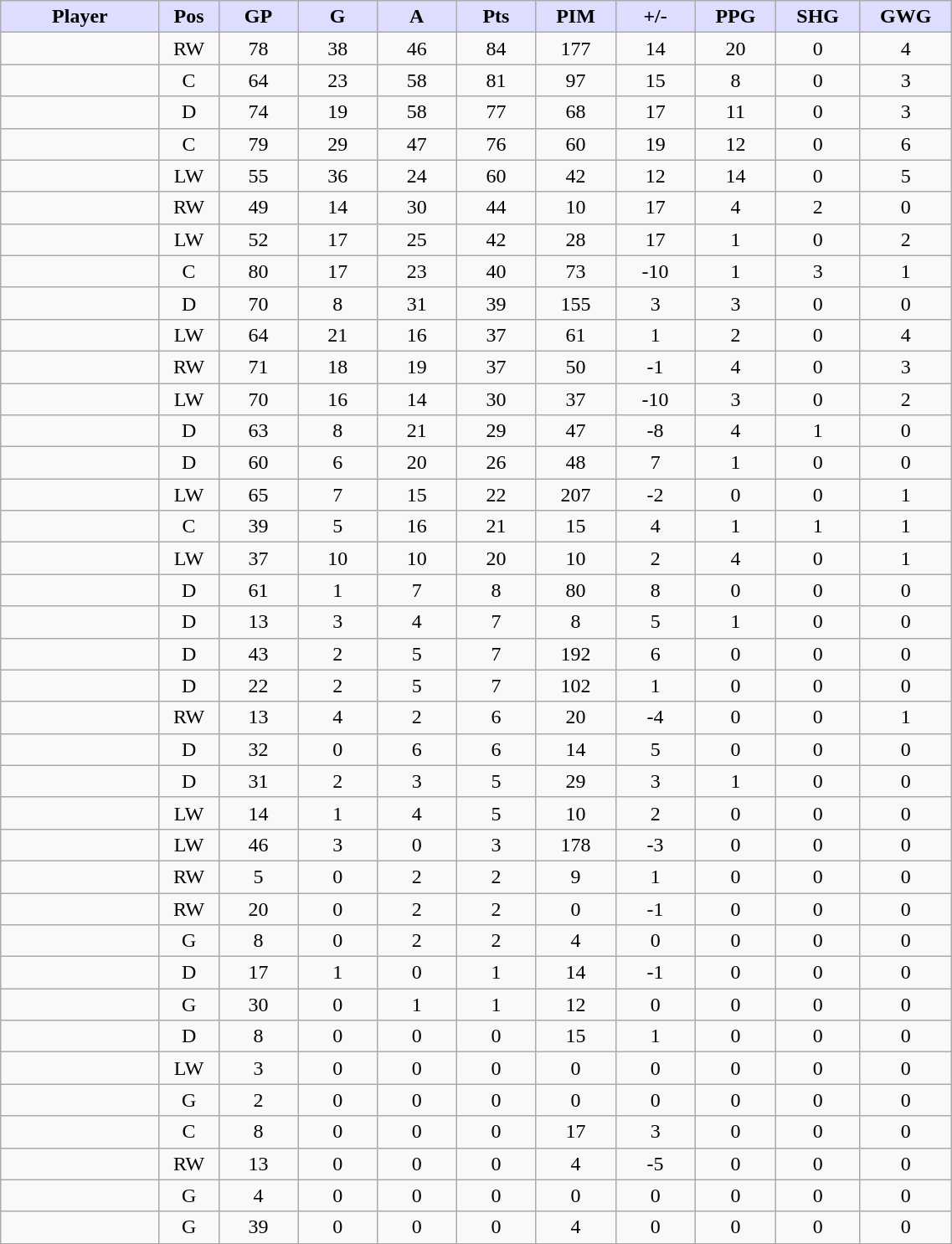<table style="width:60%;" class="wikitable sortable">
<tr style="text-align:center;">
<th style="background:#ddf; width:10%;">Player</th>
<th style="background:#ddf; width:3%;" title="Position">Pos</th>
<th style="background:#ddf; width:5%;" title="Games played">GP</th>
<th style="background:#ddf; width:5%;" title="Goals">G</th>
<th style="background:#ddf; width:5%;" title="Assists">A</th>
<th style="background:#ddf; width:5%;" title="Points">Pts</th>
<th style="background:#ddf; width:5%;" title="Penalties in Minutes">PIM</th>
<th style="background:#ddf; width:5%;" title="Plus/minus">+/-</th>
<th style="background:#ddf; width:5%;" title="Power play goals">PPG</th>
<th style="background:#ddf; width:5%;" title="Short-handed goals">SHG</th>
<th style="background:#ddf; width:5%;" title="Game-winning goals">GWG</th>
</tr>
<tr style="text-align:center;">
<td style="text-align:right;"></td>
<td>RW</td>
<td>78</td>
<td>38</td>
<td>46</td>
<td>84</td>
<td>177</td>
<td>14</td>
<td>20</td>
<td>0</td>
<td>4</td>
</tr>
<tr style="text-align:center;">
<td style="text-align:right;"></td>
<td>C</td>
<td>64</td>
<td>23</td>
<td>58</td>
<td>81</td>
<td>97</td>
<td>15</td>
<td>8</td>
<td>0</td>
<td>3</td>
</tr>
<tr style="text-align:center;">
<td style="text-align:right;"></td>
<td>D</td>
<td>74</td>
<td>19</td>
<td>58</td>
<td>77</td>
<td>68</td>
<td>17</td>
<td>11</td>
<td>0</td>
<td>3</td>
</tr>
<tr style="text-align:center;">
<td style="text-align:right;"></td>
<td>C</td>
<td>79</td>
<td>29</td>
<td>47</td>
<td>76</td>
<td>60</td>
<td>19</td>
<td>12</td>
<td>0</td>
<td>6</td>
</tr>
<tr style="text-align:center;">
<td style="text-align:right;"></td>
<td>LW</td>
<td>55</td>
<td>36</td>
<td>24</td>
<td>60</td>
<td>42</td>
<td>12</td>
<td>14</td>
<td>0</td>
<td>5</td>
</tr>
<tr style="text-align:center;">
<td style="text-align:right;"></td>
<td>RW</td>
<td>49</td>
<td>14</td>
<td>30</td>
<td>44</td>
<td>10</td>
<td>17</td>
<td>4</td>
<td>2</td>
<td>0</td>
</tr>
<tr style="text-align:center;">
<td style="text-align:right;"></td>
<td>LW</td>
<td>52</td>
<td>17</td>
<td>25</td>
<td>42</td>
<td>28</td>
<td>17</td>
<td>1</td>
<td>0</td>
<td>2</td>
</tr>
<tr style="text-align:center;">
<td style="text-align:right;"></td>
<td>C</td>
<td>80</td>
<td>17</td>
<td>23</td>
<td>40</td>
<td>73</td>
<td>-10</td>
<td>1</td>
<td>3</td>
<td>1</td>
</tr>
<tr style="text-align:center;">
<td style="text-align:right;"></td>
<td>D</td>
<td>70</td>
<td>8</td>
<td>31</td>
<td>39</td>
<td>155</td>
<td>3</td>
<td>3</td>
<td>0</td>
<td>0</td>
</tr>
<tr style="text-align:center;">
<td style="text-align:right;"></td>
<td>LW</td>
<td>64</td>
<td>21</td>
<td>16</td>
<td>37</td>
<td>61</td>
<td>1</td>
<td>2</td>
<td>0</td>
<td>4</td>
</tr>
<tr style="text-align:center;">
<td style="text-align:right;"></td>
<td>RW</td>
<td>71</td>
<td>18</td>
<td>19</td>
<td>37</td>
<td>50</td>
<td>-1</td>
<td>4</td>
<td>0</td>
<td>3</td>
</tr>
<tr style="text-align:center;">
<td style="text-align:right;"></td>
<td>LW</td>
<td>70</td>
<td>16</td>
<td>14</td>
<td>30</td>
<td>37</td>
<td>-10</td>
<td>3</td>
<td>0</td>
<td>2</td>
</tr>
<tr style="text-align:center;">
<td style="text-align:right;"></td>
<td>D</td>
<td>63</td>
<td>8</td>
<td>21</td>
<td>29</td>
<td>47</td>
<td>-8</td>
<td>4</td>
<td>1</td>
<td>0</td>
</tr>
<tr style="text-align:center;">
<td style="text-align:right;"></td>
<td>D</td>
<td>60</td>
<td>6</td>
<td>20</td>
<td>26</td>
<td>48</td>
<td>7</td>
<td>1</td>
<td>0</td>
<td>0</td>
</tr>
<tr style="text-align:center;">
<td style="text-align:right;"></td>
<td>LW</td>
<td>65</td>
<td>7</td>
<td>15</td>
<td>22</td>
<td>207</td>
<td>-2</td>
<td>0</td>
<td>0</td>
<td>1</td>
</tr>
<tr style="text-align:center;">
<td style="text-align:right;"></td>
<td>C</td>
<td>39</td>
<td>5</td>
<td>16</td>
<td>21</td>
<td>15</td>
<td>4</td>
<td>1</td>
<td>1</td>
<td>1</td>
</tr>
<tr style="text-align:center;">
<td style="text-align:right;"></td>
<td>LW</td>
<td>37</td>
<td>10</td>
<td>10</td>
<td>20</td>
<td>10</td>
<td>2</td>
<td>4</td>
<td>0</td>
<td>1</td>
</tr>
<tr style="text-align:center;">
<td style="text-align:right;"></td>
<td>D</td>
<td>61</td>
<td>1</td>
<td>7</td>
<td>8</td>
<td>80</td>
<td>8</td>
<td>0</td>
<td>0</td>
<td>0</td>
</tr>
<tr style="text-align:center;">
<td style="text-align:right;"></td>
<td>D</td>
<td>13</td>
<td>3</td>
<td>4</td>
<td>7</td>
<td>8</td>
<td>5</td>
<td>1</td>
<td>0</td>
<td>0</td>
</tr>
<tr style="text-align:center;">
<td style="text-align:right;"></td>
<td>D</td>
<td>43</td>
<td>2</td>
<td>5</td>
<td>7</td>
<td>192</td>
<td>6</td>
<td>0</td>
<td>0</td>
<td>0</td>
</tr>
<tr style="text-align:center;">
<td style="text-align:right;"></td>
<td>D</td>
<td>22</td>
<td>2</td>
<td>5</td>
<td>7</td>
<td>102</td>
<td>1</td>
<td>0</td>
<td>0</td>
<td>0</td>
</tr>
<tr style="text-align:center;">
<td style="text-align:right;"></td>
<td>RW</td>
<td>13</td>
<td>4</td>
<td>2</td>
<td>6</td>
<td>20</td>
<td>-4</td>
<td>0</td>
<td>0</td>
<td>1</td>
</tr>
<tr style="text-align:center;">
<td style="text-align:right;"></td>
<td>D</td>
<td>32</td>
<td>0</td>
<td>6</td>
<td>6</td>
<td>14</td>
<td>5</td>
<td>0</td>
<td>0</td>
<td>0</td>
</tr>
<tr style="text-align:center;">
<td style="text-align:right;"></td>
<td>D</td>
<td>31</td>
<td>2</td>
<td>3</td>
<td>5</td>
<td>29</td>
<td>3</td>
<td>1</td>
<td>0</td>
<td>0</td>
</tr>
<tr style="text-align:center;">
<td style="text-align:right;"></td>
<td>LW</td>
<td>14</td>
<td>1</td>
<td>4</td>
<td>5</td>
<td>10</td>
<td>2</td>
<td>0</td>
<td>0</td>
<td>0</td>
</tr>
<tr style="text-align:center;">
<td style="text-align:right;"></td>
<td>LW</td>
<td>46</td>
<td>3</td>
<td>0</td>
<td>3</td>
<td>178</td>
<td>-3</td>
<td>0</td>
<td>0</td>
<td>0</td>
</tr>
<tr style="text-align:center;">
<td style="text-align:right;"></td>
<td>RW</td>
<td>5</td>
<td>0</td>
<td>2</td>
<td>2</td>
<td>9</td>
<td>1</td>
<td>0</td>
<td>0</td>
<td>0</td>
</tr>
<tr style="text-align:center;">
<td style="text-align:right;"></td>
<td>RW</td>
<td>20</td>
<td>0</td>
<td>2</td>
<td>2</td>
<td>0</td>
<td>-1</td>
<td>0</td>
<td>0</td>
<td>0</td>
</tr>
<tr style="text-align:center;">
<td style="text-align:right;"></td>
<td>G</td>
<td>8</td>
<td>0</td>
<td>2</td>
<td>2</td>
<td>4</td>
<td>0</td>
<td>0</td>
<td>0</td>
<td>0</td>
</tr>
<tr style="text-align:center;">
<td style="text-align:right;"></td>
<td>D</td>
<td>17</td>
<td>1</td>
<td>0</td>
<td>1</td>
<td>14</td>
<td>-1</td>
<td>0</td>
<td>0</td>
<td>0</td>
</tr>
<tr style="text-align:center;">
<td style="text-align:right;"></td>
<td>G</td>
<td>30</td>
<td>0</td>
<td>1</td>
<td>1</td>
<td>12</td>
<td>0</td>
<td>0</td>
<td>0</td>
<td>0</td>
</tr>
<tr style="text-align:center;">
<td style="text-align:right;"></td>
<td>D</td>
<td>8</td>
<td>0</td>
<td>0</td>
<td>0</td>
<td>15</td>
<td>1</td>
<td>0</td>
<td>0</td>
<td>0</td>
</tr>
<tr style="text-align:center;">
<td style="text-align:right;"></td>
<td>LW</td>
<td>3</td>
<td>0</td>
<td>0</td>
<td>0</td>
<td>0</td>
<td>0</td>
<td>0</td>
<td>0</td>
<td>0</td>
</tr>
<tr style="text-align:center;">
<td style="text-align:right;"></td>
<td>G</td>
<td>2</td>
<td>0</td>
<td>0</td>
<td>0</td>
<td>0</td>
<td>0</td>
<td>0</td>
<td>0</td>
<td>0</td>
</tr>
<tr style="text-align:center;">
<td style="text-align:right;"></td>
<td>C</td>
<td>8</td>
<td>0</td>
<td>0</td>
<td>0</td>
<td>17</td>
<td>3</td>
<td>0</td>
<td>0</td>
<td>0</td>
</tr>
<tr style="text-align:center;">
<td style="text-align:right;"></td>
<td>RW</td>
<td>13</td>
<td>0</td>
<td>0</td>
<td>0</td>
<td>4</td>
<td>-5</td>
<td>0</td>
<td>0</td>
<td>0</td>
</tr>
<tr style="text-align:center;">
<td style="text-align:right;"></td>
<td>G</td>
<td>4</td>
<td>0</td>
<td>0</td>
<td>0</td>
<td>0</td>
<td>0</td>
<td>0</td>
<td>0</td>
<td>0</td>
</tr>
<tr style="text-align:center;">
<td style="text-align:right;"></td>
<td>G</td>
<td>39</td>
<td>0</td>
<td>0</td>
<td>0</td>
<td>4</td>
<td>0</td>
<td>0</td>
<td>0</td>
<td>0</td>
</tr>
</table>
